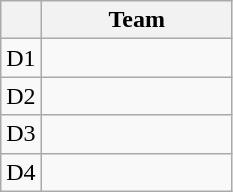<table class="wikitable" style="display:inline-table;">
<tr>
<th></th>
<th width=120>Team</th>
</tr>
<tr>
<td align=center>D1</td>
<td></td>
</tr>
<tr>
<td align=center>D2</td>
<td></td>
</tr>
<tr>
<td align=center>D3</td>
<td></td>
</tr>
<tr>
<td align=center>D4</td>
<td></td>
</tr>
</table>
